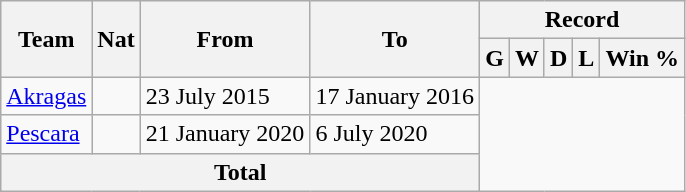<table class="wikitable" style="text-align:center">
<tr>
<th rowspan="2">Team</th>
<th rowspan="2">Nat</th>
<th rowspan="2">From</th>
<th rowspan="2">To</th>
<th colspan="5">Record</th>
</tr>
<tr>
<th>G</th>
<th>W</th>
<th>D</th>
<th>L</th>
<th>Win %</th>
</tr>
<tr>
<td align=left><a href='#'>Akragas</a></td>
<td></td>
<td align=left>23 July 2015</td>
<td align=left>17 January 2016<br></td>
</tr>
<tr>
<td align=left><a href='#'>Pescara</a></td>
<td></td>
<td align=left>21 January 2020</td>
<td align=left>6 July 2020<br></td>
</tr>
<tr>
<th colspan="4">Total<br></th>
</tr>
</table>
